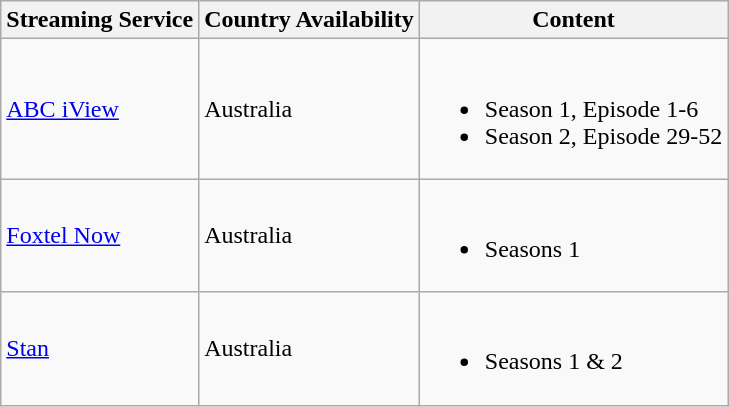<table class="wikitable">
<tr>
<th>Streaming Service</th>
<th>Country Availability</th>
<th>Content</th>
</tr>
<tr>
<td><a href='#'>ABC iView</a></td>
<td>Australia</td>
<td><br><ul><li>Season 1, Episode 1-6</li><li>Season 2, Episode 29-52</li></ul></td>
</tr>
<tr>
<td><a href='#'>Foxtel Now</a></td>
<td>Australia</td>
<td><br><ul><li>Seasons 1</li></ul></td>
</tr>
<tr>
<td><a href='#'>Stan</a></td>
<td>Australia</td>
<td><br><ul><li>Seasons 1 & 2</li></ul></td>
</tr>
</table>
